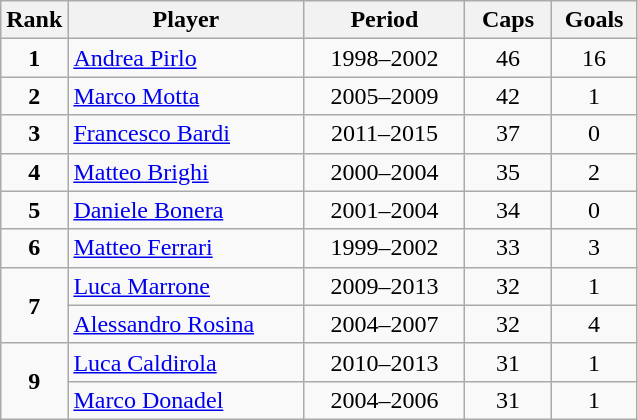<table class="wikitable sortable" style="text-align:center;">
<tr>
<th width=20px>Rank</th>
<th style="width:150px;">Player</th>
<th style="width:100px;">Period</th>
<th width=50px>Caps</th>
<th width=50px>Goals</th>
</tr>
<tr>
<td><strong>1</strong></td>
<td style="text-align: left;"><a href='#'>Andrea Pirlo</a></td>
<td>1998–2002</td>
<td>46</td>
<td>16</td>
</tr>
<tr>
<td><strong>2</strong></td>
<td style="text-align: left;"><a href='#'>Marco Motta</a></td>
<td>2005–2009</td>
<td>42</td>
<td>1</td>
</tr>
<tr>
<td><strong>3</strong></td>
<td style="text-align: left;"><a href='#'>Francesco Bardi</a></td>
<td>2011–2015</td>
<td>37</td>
<td>0</td>
</tr>
<tr>
<td><strong>4</strong></td>
<td style="text-align: left;"><a href='#'>Matteo Brighi</a></td>
<td>2000–2004</td>
<td>35</td>
<td>2</td>
</tr>
<tr>
<td><strong>5</strong></td>
<td style="text-align: left;"><a href='#'>Daniele Bonera</a></td>
<td>2001–2004</td>
<td>34</td>
<td>0</td>
</tr>
<tr>
<td><strong>6</strong></td>
<td style="text-align: left;"><a href='#'>Matteo Ferrari</a></td>
<td>1999–2002</td>
<td>33</td>
<td>3</td>
</tr>
<tr>
<td rowspan=2><strong>7</strong></td>
<td style="text-align: left;"><a href='#'>Luca Marrone</a></td>
<td>2009–2013</td>
<td>32</td>
<td>1</td>
</tr>
<tr>
<td style="text-align: left;"><a href='#'>Alessandro Rosina</a></td>
<td>2004–2007</td>
<td>32</td>
<td>4</td>
</tr>
<tr>
<td rowspan=2><strong>9</strong></td>
<td style="text-align: left;"><a href='#'>Luca Caldirola</a></td>
<td>2010–2013</td>
<td>31</td>
<td>1</td>
</tr>
<tr>
<td style="text-align: left;"><a href='#'>Marco Donadel</a></td>
<td>2004–2006</td>
<td>31</td>
<td>1</td>
</tr>
</table>
